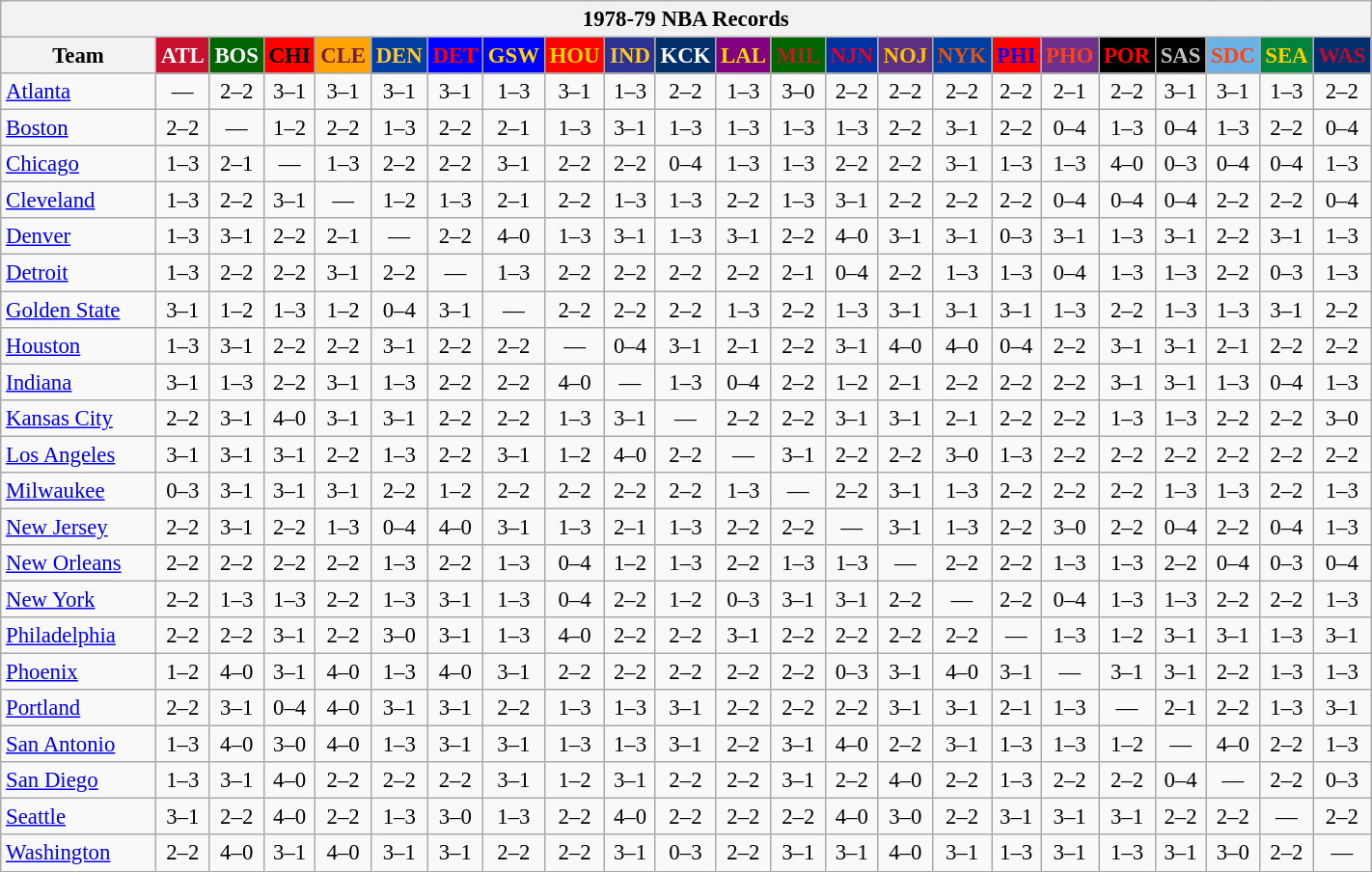<table class="wikitable" style="font-size:95%; text-align:center;">
<tr>
<th colspan=23>1978-79 NBA Records</th>
</tr>
<tr>
<th width=100>Team</th>
<th style="background:#C90F2E;color:#FFFFFF;width=35">ATL</th>
<th style="background:#006400;color:#FFFFFF;width=35">BOS</th>
<th style="background:#FF0000;color:#000000;width=35">CHI</th>
<th style="background:#FFA402;color:#77222F;width=35">CLE</th>
<th style="background:#003EA4;color:#FDC835;width=35">DEN</th>
<th style="background:#0000FF;color:#FF0000;width=35">DET</th>
<th style="background:#0000FF;color:#FFD700;width=35">GSW</th>
<th style="background:#FF0000;color:#FFD700;width=35">HOU</th>
<th style="background:#2C3294;color:#FCC624;width=35">IND</th>
<th style="background:#012F6B;color:#FFFFFF;width=35">KCK</th>
<th style="background:#800080;color:#FFD700;width=35">LAL</th>
<th style="background:#006400;color:#B22222;width=35">MIL</th>
<th style="background:#0032A1;color:#E5002B;width=35">NJN</th>
<th style="background:#5C2F83;color:#FCC200;width=35">NOJ</th>
<th style="background:#003EA4;color:#E35208;width=35">NYK</th>
<th style="background:#FF0000;color:#0000FF;width=35">PHI</th>
<th style="background:#702F8B;color:#FA4417;width=35">PHO</th>
<th style="background:#000000;color:#FF0000;width=35">POR</th>
<th style="background:#000000;color:#C0C0C0;width=35">SAS</th>
<th style="background:#6BB3E6;color:#FA4518;width=35">SDC</th>
<th style="background:#00843D;color:#FFCD01;width=35">SEA</th>
<th style="background:#012F6D;color:#BA0C2F;width=35">WAS</th>
</tr>
<tr>
<td style="text-align:left;"><a href='#'>Atlanta</a></td>
<td>—</td>
<td>2–2</td>
<td>3–1</td>
<td>3–1</td>
<td>3–1</td>
<td>3–1</td>
<td>1–3</td>
<td>3–1</td>
<td>1–3</td>
<td>2–2</td>
<td>1–3</td>
<td>3–0</td>
<td>2–2</td>
<td>2–2</td>
<td>2–2</td>
<td>2–2</td>
<td>2–1</td>
<td>2–2</td>
<td>3–1</td>
<td>3–1</td>
<td>1–3</td>
<td>2–2</td>
</tr>
<tr>
<td style="text-align:left;"><a href='#'>Boston</a></td>
<td>2–2</td>
<td>—</td>
<td>1–2</td>
<td>2–2</td>
<td>1–3</td>
<td>2–2</td>
<td>2–1</td>
<td>1–3</td>
<td>3–1</td>
<td>1–3</td>
<td>1–3</td>
<td>1–3</td>
<td>1–3</td>
<td>2–2</td>
<td>3–1</td>
<td>2–2</td>
<td>0–4</td>
<td>1–3</td>
<td>0–4</td>
<td>1–3</td>
<td>2–2</td>
<td>0–4</td>
</tr>
<tr>
<td style="text-align:left;"><a href='#'>Chicago</a></td>
<td>1–3</td>
<td>2–1</td>
<td>—</td>
<td>1–3</td>
<td>2–2</td>
<td>2–2</td>
<td>3–1</td>
<td>2–2</td>
<td>2–2</td>
<td>0–4</td>
<td>1–3</td>
<td>1–3</td>
<td>2–2</td>
<td>2–2</td>
<td>3–1</td>
<td>1–3</td>
<td>1–3</td>
<td>4–0</td>
<td>0–3</td>
<td>0–4</td>
<td>0–4</td>
<td>1–3</td>
</tr>
<tr>
<td style="text-align:left;"><a href='#'>Cleveland</a></td>
<td>1–3</td>
<td>2–2</td>
<td>3–1</td>
<td>—</td>
<td>1–2</td>
<td>1–3</td>
<td>2–1</td>
<td>2–2</td>
<td>1–3</td>
<td>1–3</td>
<td>2–2</td>
<td>1–3</td>
<td>3–1</td>
<td>2–2</td>
<td>2–2</td>
<td>2–2</td>
<td>0–4</td>
<td>0–4</td>
<td>0–4</td>
<td>2–2</td>
<td>2–2</td>
<td>0–4</td>
</tr>
<tr>
<td style="text-align:left;"><a href='#'>Denver</a></td>
<td>1–3</td>
<td>3–1</td>
<td>2–2</td>
<td>2–1</td>
<td>—</td>
<td>2–2</td>
<td>4–0</td>
<td>1–3</td>
<td>3–1</td>
<td>1–3</td>
<td>3–1</td>
<td>2–2</td>
<td>4–0</td>
<td>3–1</td>
<td>3–1</td>
<td>0–3</td>
<td>3–1</td>
<td>1–3</td>
<td>3–1</td>
<td>2–2</td>
<td>3–1</td>
<td>1–3</td>
</tr>
<tr>
<td style="text-align:left;"><a href='#'>Detroit</a></td>
<td>1–3</td>
<td>2–2</td>
<td>2–2</td>
<td>3–1</td>
<td>2–2</td>
<td>—</td>
<td>1–3</td>
<td>2–2</td>
<td>2–2</td>
<td>2–2</td>
<td>2–2</td>
<td>2–1</td>
<td>0–4</td>
<td>2–2</td>
<td>1–3</td>
<td>1–3</td>
<td>0–4</td>
<td>1–3</td>
<td>1–3</td>
<td>2–2</td>
<td>0–3</td>
<td>1–3</td>
</tr>
<tr>
<td style="text-align:left;"><a href='#'>Golden State</a></td>
<td>3–1</td>
<td>1–2</td>
<td>1–3</td>
<td>1–2</td>
<td>0–4</td>
<td>3–1</td>
<td>—</td>
<td>2–2</td>
<td>2–2</td>
<td>2–2</td>
<td>1–3</td>
<td>2–2</td>
<td>1–3</td>
<td>3–1</td>
<td>3–1</td>
<td>3–1</td>
<td>1–3</td>
<td>2–2</td>
<td>1–3</td>
<td>1–3</td>
<td>3–1</td>
<td>2–2</td>
</tr>
<tr>
<td style="text-align:left;"><a href='#'>Houston</a></td>
<td>1–3</td>
<td>3–1</td>
<td>2–2</td>
<td>2–2</td>
<td>3–1</td>
<td>2–2</td>
<td>2–2</td>
<td>—</td>
<td>0–4</td>
<td>3–1</td>
<td>2–1</td>
<td>2–2</td>
<td>3–1</td>
<td>4–0</td>
<td>4–0</td>
<td>0–4</td>
<td>2–2</td>
<td>3–1</td>
<td>3–1</td>
<td>2–1</td>
<td>2–2</td>
<td>2–2</td>
</tr>
<tr>
<td style="text-align:left;"><a href='#'>Indiana</a></td>
<td>3–1</td>
<td>1–3</td>
<td>2–2</td>
<td>3–1</td>
<td>1–3</td>
<td>2–2</td>
<td>2–2</td>
<td>4–0</td>
<td>—</td>
<td>1–3</td>
<td>0–4</td>
<td>2–2</td>
<td>1–2</td>
<td>2–1</td>
<td>2–2</td>
<td>2–2</td>
<td>2–2</td>
<td>3–1</td>
<td>3–1</td>
<td>1–3</td>
<td>0–4</td>
<td>1–3</td>
</tr>
<tr>
<td style="text-align:left;"><a href='#'>Kansas City</a></td>
<td>2–2</td>
<td>3–1</td>
<td>4–0</td>
<td>3–1</td>
<td>3–1</td>
<td>2–2</td>
<td>2–2</td>
<td>1–3</td>
<td>3–1</td>
<td>—</td>
<td>2–2</td>
<td>2–2</td>
<td>3–1</td>
<td>3–1</td>
<td>2–1</td>
<td>2–2</td>
<td>2–2</td>
<td>1–3</td>
<td>1–3</td>
<td>2–2</td>
<td>2–2</td>
<td>3–0</td>
</tr>
<tr>
<td style="text-align:left;"><a href='#'>Los Angeles</a></td>
<td>3–1</td>
<td>3–1</td>
<td>3–1</td>
<td>2–2</td>
<td>1–3</td>
<td>2–2</td>
<td>3–1</td>
<td>1–2</td>
<td>4–0</td>
<td>2–2</td>
<td>—</td>
<td>3–1</td>
<td>2–2</td>
<td>2–2</td>
<td>3–0</td>
<td>1–3</td>
<td>2–2</td>
<td>2–2</td>
<td>2–2</td>
<td>2–2</td>
<td>2–2</td>
<td>2–2</td>
</tr>
<tr>
<td style="text-align:left;"><a href='#'>Milwaukee</a></td>
<td>0–3</td>
<td>3–1</td>
<td>3–1</td>
<td>3–1</td>
<td>2–2</td>
<td>1–2</td>
<td>2–2</td>
<td>2–2</td>
<td>2–2</td>
<td>2–2</td>
<td>1–3</td>
<td>—</td>
<td>2–2</td>
<td>3–1</td>
<td>1–3</td>
<td>2–2</td>
<td>2–2</td>
<td>2–2</td>
<td>1–3</td>
<td>1–3</td>
<td>2–2</td>
<td>1–3</td>
</tr>
<tr>
<td style="text-align:left;"><a href='#'>New Jersey</a></td>
<td>2–2</td>
<td>3–1</td>
<td>2–2</td>
<td>1–3</td>
<td>0–4</td>
<td>4–0</td>
<td>3–1</td>
<td>1–3</td>
<td>2–1</td>
<td>1–3</td>
<td>2–2</td>
<td>2–2</td>
<td>—</td>
<td>3–1</td>
<td>1–3</td>
<td>2–2</td>
<td>3–0</td>
<td>2–2</td>
<td>0–4</td>
<td>2–2</td>
<td>0–4</td>
<td>1–3</td>
</tr>
<tr>
<td style="text-align:left;"><a href='#'>New Orleans</a></td>
<td>2–2</td>
<td>2–2</td>
<td>2–2</td>
<td>2–2</td>
<td>1–3</td>
<td>2–2</td>
<td>1–3</td>
<td>0–4</td>
<td>1–2</td>
<td>1–3</td>
<td>2–2</td>
<td>1–3</td>
<td>1–3</td>
<td>—</td>
<td>2–2</td>
<td>2–2</td>
<td>1–3</td>
<td>1–3</td>
<td>2–2</td>
<td>0–4</td>
<td>0–3</td>
<td>0–4</td>
</tr>
<tr>
<td style="text-align:left;"><a href='#'>New York</a></td>
<td>2–2</td>
<td>1–3</td>
<td>1–3</td>
<td>2–2</td>
<td>1–3</td>
<td>3–1</td>
<td>1–3</td>
<td>0–4</td>
<td>2–2</td>
<td>1–2</td>
<td>0–3</td>
<td>3–1</td>
<td>3–1</td>
<td>2–2</td>
<td>—</td>
<td>2–2</td>
<td>0–4</td>
<td>1–3</td>
<td>1–3</td>
<td>2–2</td>
<td>2–2</td>
<td>1–3</td>
</tr>
<tr>
<td style="text-align:left;"><a href='#'>Philadelphia</a></td>
<td>2–2</td>
<td>2–2</td>
<td>3–1</td>
<td>2–2</td>
<td>3–0</td>
<td>3–1</td>
<td>1–3</td>
<td>4–0</td>
<td>2–2</td>
<td>2–2</td>
<td>3–1</td>
<td>2–2</td>
<td>2–2</td>
<td>2–2</td>
<td>2–2</td>
<td>—</td>
<td>1–3</td>
<td>1–2</td>
<td>3–1</td>
<td>3–1</td>
<td>1–3</td>
<td>3–1</td>
</tr>
<tr>
<td style="text-align:left;"><a href='#'>Phoenix</a></td>
<td>1–2</td>
<td>4–0</td>
<td>3–1</td>
<td>4–0</td>
<td>1–3</td>
<td>4–0</td>
<td>3–1</td>
<td>2–2</td>
<td>2–2</td>
<td>2–2</td>
<td>2–2</td>
<td>2–2</td>
<td>0–3</td>
<td>3–1</td>
<td>4–0</td>
<td>3–1</td>
<td>—</td>
<td>3–1</td>
<td>3–1</td>
<td>2–2</td>
<td>1–3</td>
<td>1–3</td>
</tr>
<tr>
<td style="text-align:left;"><a href='#'>Portland</a></td>
<td>2–2</td>
<td>3–1</td>
<td>0–4</td>
<td>4–0</td>
<td>3–1</td>
<td>3–1</td>
<td>2–2</td>
<td>1–3</td>
<td>1–3</td>
<td>3–1</td>
<td>2–2</td>
<td>2–2</td>
<td>2–2</td>
<td>3–1</td>
<td>3–1</td>
<td>2–1</td>
<td>1–3</td>
<td>—</td>
<td>2–1</td>
<td>2–2</td>
<td>1–3</td>
<td>3–1</td>
</tr>
<tr>
<td style="text-align:left;"><a href='#'>San Antonio</a></td>
<td>1–3</td>
<td>4–0</td>
<td>3–0</td>
<td>4–0</td>
<td>1–3</td>
<td>3–1</td>
<td>3–1</td>
<td>1–3</td>
<td>1–3</td>
<td>3–1</td>
<td>2–2</td>
<td>3–1</td>
<td>4–0</td>
<td>2–2</td>
<td>3–1</td>
<td>1–3</td>
<td>1–3</td>
<td>1–2</td>
<td>—</td>
<td>4–0</td>
<td>2–2</td>
<td>1–3</td>
</tr>
<tr>
<td style="text-align:left;"><a href='#'>San Diego</a></td>
<td>1–3</td>
<td>3–1</td>
<td>4–0</td>
<td>2–2</td>
<td>2–2</td>
<td>2–2</td>
<td>3–1</td>
<td>1–2</td>
<td>3–1</td>
<td>2–2</td>
<td>2–2</td>
<td>3–1</td>
<td>2–2</td>
<td>4–0</td>
<td>2–2</td>
<td>1–3</td>
<td>2–2</td>
<td>2–2</td>
<td>0–4</td>
<td>—</td>
<td>2–2</td>
<td>0–3</td>
</tr>
<tr>
<td style="text-align:left;"><a href='#'>Seattle</a></td>
<td>3–1</td>
<td>2–2</td>
<td>4–0</td>
<td>2–2</td>
<td>1–3</td>
<td>3–0</td>
<td>1–3</td>
<td>2–2</td>
<td>4–0</td>
<td>2–2</td>
<td>2–2</td>
<td>2–2</td>
<td>4–0</td>
<td>3–0</td>
<td>2–2</td>
<td>3–1</td>
<td>3–1</td>
<td>3–1</td>
<td>2–2</td>
<td>2–2</td>
<td>—</td>
<td>2–2</td>
</tr>
<tr>
<td style="text-align:left;"><a href='#'>Washington</a></td>
<td>2–2</td>
<td>4–0</td>
<td>3–1</td>
<td>4–0</td>
<td>3–1</td>
<td>3–1</td>
<td>2–2</td>
<td>2–2</td>
<td>3–1</td>
<td>0–3</td>
<td>2–2</td>
<td>3–1</td>
<td>3–1</td>
<td>4–0</td>
<td>3–1</td>
<td>1–3</td>
<td>3–1</td>
<td>1–3</td>
<td>3–1</td>
<td>3–0</td>
<td>2–2</td>
<td>—</td>
</tr>
</table>
